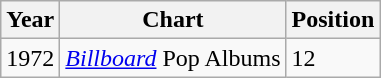<table class="wikitable">
<tr>
<th align="left">Year</th>
<th align="left">Chart</th>
<th align="left">Position</th>
</tr>
<tr>
<td align="left">1972</td>
<td align="left"><a href='#'><em>Billboard</em></a> Pop Albums</td>
<td align="left">12</td>
</tr>
</table>
